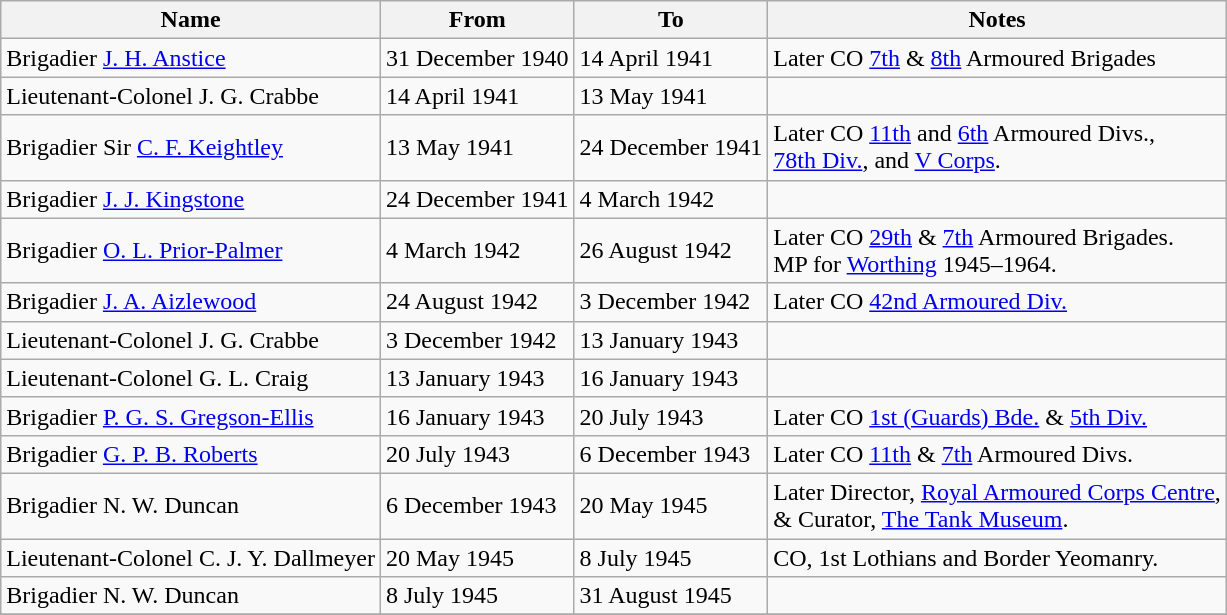<table class="wikitable">
<tr>
<th>Name</th>
<th>From</th>
<th>To</th>
<th>Notes</th>
</tr>
<tr>
<td>Brigadier <a href='#'>J. H. Anstice</a></td>
<td>31 December 1940</td>
<td>14 April 1941</td>
<td>Later CO <a href='#'>7th</a> & <a href='#'>8th</a> Armoured Brigades</td>
</tr>
<tr>
<td>Lieutenant-Colonel J. G. Crabbe</td>
<td>14 April 1941</td>
<td>13 May 1941</td>
<td></td>
</tr>
<tr>
<td>Brigadier Sir <a href='#'>C. F. Keightley</a></td>
<td>13 May 1941</td>
<td>24 December 1941</td>
<td>Later CO <a href='#'>11th</a> and <a href='#'>6th</a> Armoured Divs.,<br> <a href='#'>78th Div.</a>, and <a href='#'>V Corps</a>.</td>
</tr>
<tr>
<td>Brigadier <a href='#'>J. J. Kingstone</a></td>
<td>24 December 1941</td>
<td>4 March 1942</td>
<td></td>
</tr>
<tr>
<td>Brigadier <a href='#'>O. L. Prior-Palmer</a></td>
<td>4 March 1942</td>
<td>26 August 1942</td>
<td>Later CO <a href='#'>29th</a> & <a href='#'>7th</a> Armoured Brigades.<br>MP for <a href='#'>Worthing</a> 1945–1964.</td>
</tr>
<tr>
<td>Brigadier <a href='#'>J. A. Aizlewood</a></td>
<td>24 August 1942</td>
<td>3 December 1942</td>
<td>Later CO <a href='#'>42nd Armoured Div.</a></td>
</tr>
<tr>
<td>Lieutenant-Colonel J. G. Crabbe</td>
<td>3 December 1942</td>
<td>13 January 1943</td>
<td></td>
</tr>
<tr>
<td>Lieutenant-Colonel G. L. Craig</td>
<td>13 January 1943</td>
<td>16 January 1943</td>
<td></td>
</tr>
<tr>
<td>Brigadier <a href='#'>P. G. S. Gregson-Ellis</a></td>
<td>16 January 1943</td>
<td>20 July 1943</td>
<td>Later CO <a href='#'>1st (Guards) Bde.</a> & <a href='#'>5th Div.</a></td>
</tr>
<tr>
<td>Brigadier <a href='#'>G. P. B. Roberts</a></td>
<td>20 July 1943</td>
<td>6 December 1943</td>
<td>Later CO <a href='#'>11th</a> & <a href='#'>7th</a> Armoured Divs.</td>
</tr>
<tr>
<td>Brigadier N. W. Duncan</td>
<td>6 December 1943</td>
<td>20 May 1945</td>
<td>Later Director, <a href='#'>Royal Armoured Corps Centre</a>,<br> & Curator, <a href='#'>The Tank Museum</a>.</td>
</tr>
<tr>
<td>Lieutenant-Colonel C. J. Y. Dallmeyer</td>
<td>20 May 1945</td>
<td>8 July 1945</td>
<td>CO, 1st Lothians and Border Yeomanry.</td>
</tr>
<tr>
<td>Brigadier N. W. Duncan</td>
<td>8 July 1945</td>
<td>31 August 1945</td>
<td></td>
</tr>
<tr>
</tr>
</table>
